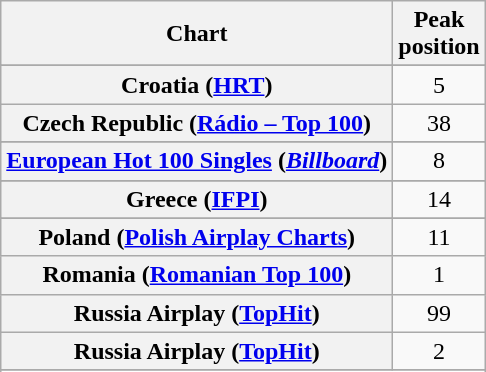<table class="wikitable sortable plainrowheaders" style="text-align:center">
<tr>
<th scope="col">Chart</th>
<th scope="col">Peak<br>position</th>
</tr>
<tr>
</tr>
<tr>
</tr>
<tr>
</tr>
<tr>
</tr>
<tr>
</tr>
<tr>
</tr>
<tr>
</tr>
<tr>
<th scope=row>Croatia (<a href='#'>HRT</a>)</th>
<td>5</td>
</tr>
<tr>
<th scope="row">Czech Republic (<a href='#'>Rádio – Top 100</a>)</th>
<td>38</td>
</tr>
<tr>
</tr>
<tr>
<th scope="row"><a href='#'>European Hot 100 Singles</a> (<em><a href='#'>Billboard</a></em>)</th>
<td>8</td>
</tr>
<tr>
</tr>
<tr>
</tr>
<tr>
</tr>
<tr>
<th scope="row">Greece (<a href='#'>IFPI</a>)</th>
<td>14</td>
</tr>
<tr>
</tr>
<tr>
</tr>
<tr>
</tr>
<tr>
</tr>
<tr>
</tr>
<tr>
</tr>
<tr>
</tr>
<tr>
</tr>
<tr>
<th scope="row">Poland (<a href='#'>Polish Airplay Charts</a>)</th>
<td>11</td>
</tr>
<tr>
<th scope="row">Romania (<a href='#'>Romanian Top 100</a>)</th>
<td>1</td>
</tr>
<tr>
<th scope="row">Russia Airplay (<a href='#'>TopHit</a>)</th>
<td>99</td>
</tr>
<tr>
<th scope="row">Russia Airplay (<a href='#'>TopHit</a>)<br></th>
<td>2</td>
</tr>
<tr>
</tr>
<tr>
</tr>
<tr>
</tr>
<tr>
</tr>
<tr>
</tr>
<tr>
</tr>
<tr>
</tr>
</table>
